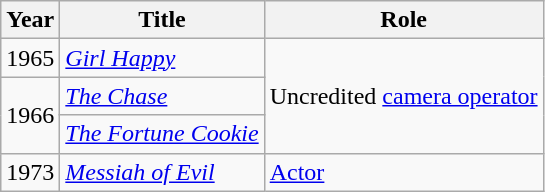<table class="wikitable sortable">
<tr>
<th>Year</th>
<th>Title</th>
<th>Role</th>
</tr>
<tr>
<td>1965</td>
<td><em><a href='#'>Girl Happy</a></em></td>
<td rowspan="3">Uncredited <a href='#'>camera operator</a></td>
</tr>
<tr>
<td rowspan="2">1966</td>
<td><em><a href='#'>The Chase</a></em></td>
</tr>
<tr>
<td><em><a href='#'>The Fortune Cookie</a></em></td>
</tr>
<tr>
<td>1973</td>
<td><em><a href='#'>Messiah of Evil</a></em></td>
<td><a href='#'>Actor</a></td>
</tr>
</table>
